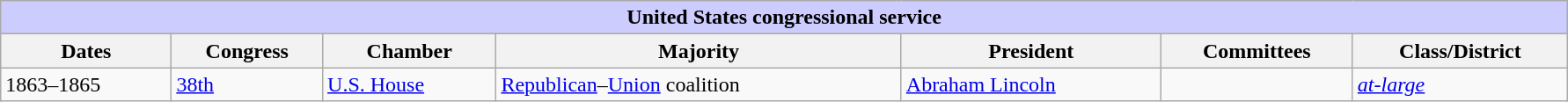<table class=wikitable style="width: 94%" style="text-align: center;" align="center">
<tr bgcolor=#cccccc>
<th colspan=8 style="background: #ccccff;">United States congressional service</th>
</tr>
<tr>
<th><strong>Dates</strong></th>
<th><strong>Congress</strong></th>
<th><strong>Chamber</strong></th>
<th><strong>Majority</strong></th>
<th><strong>President</strong></th>
<th><strong>Committees</strong></th>
<th><strong>Class/District</strong></th>
</tr>
<tr>
<td>1863–1865</td>
<td><a href='#'>38th</a></td>
<td><a href='#'>U.S. House</a></td>
<td><a href='#'>Republican</a>–<a href='#'>Union</a> coalition</td>
<td><a href='#'>Abraham Lincoln</a></td>
<td></td>
<td><a href='#'><em>at-large</em></a></td>
</tr>
</table>
